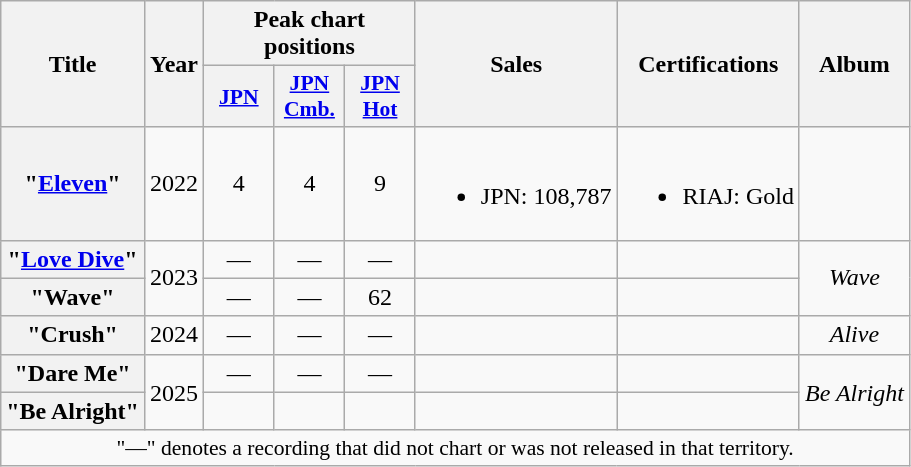<table class="wikitable plainrowheaders" style="text-align:center">
<tr>
<th scope="col" rowspan="2">Title</th>
<th scope="col" rowspan="2">Year</th>
<th scope="col" colspan="3">Peak chart positions</th>
<th scope="col" rowspan="2">Sales</th>
<th scope="col" rowspan="2">Certifications</th>
<th scope="col" rowspan="2">Album</th>
</tr>
<tr>
<th scope="col" style="font-size:90%; width:2.8em"><a href='#'>JPN</a><br></th>
<th scope="col" style="font-size:90%; width:2.8em"><a href='#'>JPN<br>Cmb.</a><br></th>
<th scope="col" style="font-size:90%; width:2.8em"><a href='#'>JPN<br>Hot</a><br></th>
</tr>
<tr>
<th scope="row">"<a href='#'>Eleven</a>"</th>
<td>2022</td>
<td>4</td>
<td>4</td>
<td>9</td>
<td><br><ul><li>JPN: 108,787 </li></ul></td>
<td><br><ul><li>RIAJ: Gold </li></ul></td>
<td></td>
</tr>
<tr>
<th scope="row">"<a href='#'>Love Dive</a>"</th>
<td rowspan="2">2023</td>
<td>—</td>
<td>—</td>
<td>—</td>
<td></td>
<td></td>
<td rowspan="2"><em>Wave</em></td>
</tr>
<tr>
<th scope="row">"Wave"</th>
<td>—</td>
<td>—</td>
<td>62</td>
<td></td>
<td></td>
</tr>
<tr>
<th scope="row">"Crush"</th>
<td>2024</td>
<td>—</td>
<td>—</td>
<td>—</td>
<td></td>
<td></td>
<td><em>Alive</em></td>
</tr>
<tr>
<th scope="row">"Dare Me"</th>
<td rowspan="2">2025</td>
<td>—</td>
<td>—</td>
<td>—</td>
<td></td>
<td></td>
<td rowspan="2"><em>Be Alright</em></td>
</tr>
<tr>
<th scope="row">"Be Alright"</th>
<td></td>
<td></td>
<td></td>
<td></td>
<td></td>
</tr>
<tr>
<td colspan="8" style="font-size:90%">"—" denotes a recording that did not chart or was not released in that territory.</td>
</tr>
</table>
